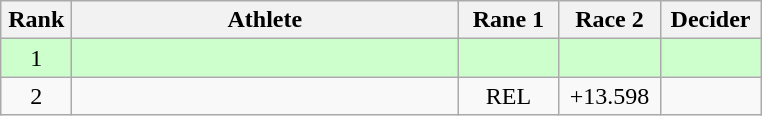<table class=wikitable style="text-align:center">
<tr>
<th width=40>Rank</th>
<th width=250>Athlete</th>
<th width=60>Rane 1</th>
<th width=60>Race 2</th>
<th width=60>Decider</th>
</tr>
<tr bgcolor=ccffcc>
<td>1</td>
<td align=left></td>
<td></td>
<td></td>
<td></td>
</tr>
<tr>
<td>2</td>
<td align=left></td>
<td>REL</td>
<td>+13.598</td>
<td></td>
</tr>
</table>
